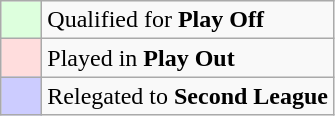<table class="wikitable">
<tr>
<td style="background: #ddffdd" width="20"></td>
<td>Qualified for <strong>Play Off</strong></td>
</tr>
<tr>
<td style="background: #ffdddd" width="20"></td>
<td>Played in <strong>Play Out</strong></td>
</tr>
<tr>
<td style="background: #CCCCFF" width="20"></td>
<td>Relegated to <strong>Second League</strong></td>
</tr>
</table>
